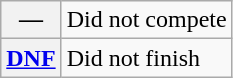<table class="wikitable">
<tr>
<th scope="row">—</th>
<td>Did not compete</td>
</tr>
<tr>
<th scope="row"><a href='#'>DNF</a></th>
<td>Did not finish</td>
</tr>
</table>
